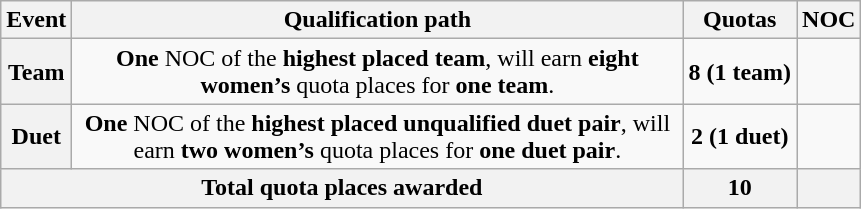<table class="wikitable sortable" align="center">
<tr>
<th>Event</th>
<th width=400>Qualification path</th>
<th>Quotas</th>
<th>NOC</th>
</tr>
<tr>
<th>Team</th>
<td align=center><strong>One</strong> NOC of the <strong>highest placed team</strong>, will earn <strong>eight women’s</strong> quota places for <strong>one team</strong>.</td>
<td align=center><strong>8 (1 team)</strong></td>
<td></td>
</tr>
<tr>
<th>Duet</th>
<td align=center><strong>One</strong> NOC of the <strong>highest placed unqualified duet pair</strong>, will earn <strong>two women’s</strong> quota places for <strong>one duet pair</strong>.</td>
<td align=center><strong>2 (1 duet)</strong></td>
<td></td>
</tr>
<tr>
<th colspan="2">Total quota places awarded</th>
<th align=center><strong>10</strong></th>
<th></th>
</tr>
</table>
